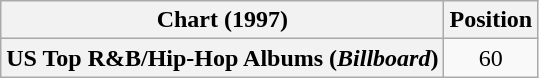<table class="wikitable plainrowheaders" style="text-align:center">
<tr>
<th scope="col">Chart (1997)</th>
<th scope="col">Position</th>
</tr>
<tr>
<th scope="row">US Top R&B/Hip-Hop Albums (<em>Billboard</em>)</th>
<td>60</td>
</tr>
</table>
